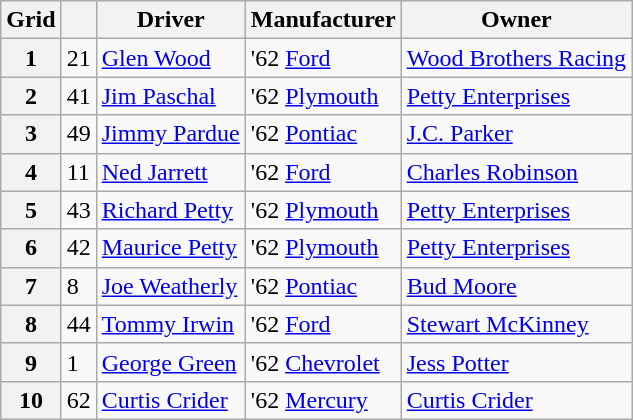<table class="wikitable">
<tr>
<th>Grid</th>
<th></th>
<th>Driver</th>
<th>Manufacturer</th>
<th>Owner</th>
</tr>
<tr>
<th>1</th>
<td>21</td>
<td><a href='#'>Glen Wood</a></td>
<td>'62 <a href='#'>Ford</a></td>
<td><a href='#'>Wood Brothers Racing</a></td>
</tr>
<tr>
<th>2</th>
<td>41</td>
<td><a href='#'>Jim Paschal</a></td>
<td>'62 <a href='#'>Plymouth</a></td>
<td><a href='#'>Petty Enterprises</a></td>
</tr>
<tr>
<th>3</th>
<td>49</td>
<td><a href='#'>Jimmy Pardue</a></td>
<td>'62 <a href='#'>Pontiac</a></td>
<td><a href='#'>J.C. Parker</a></td>
</tr>
<tr>
<th>4</th>
<td>11</td>
<td><a href='#'>Ned Jarrett</a></td>
<td>'62 <a href='#'>Ford</a></td>
<td><a href='#'>Charles Robinson</a></td>
</tr>
<tr>
<th>5</th>
<td>43</td>
<td><a href='#'>Richard Petty</a></td>
<td>'62 <a href='#'>Plymouth</a></td>
<td><a href='#'>Petty Enterprises</a></td>
</tr>
<tr>
<th>6</th>
<td>42</td>
<td><a href='#'>Maurice Petty</a></td>
<td>'62 <a href='#'>Plymouth</a></td>
<td><a href='#'>Petty Enterprises</a></td>
</tr>
<tr>
<th>7</th>
<td>8</td>
<td><a href='#'>Joe Weatherly</a></td>
<td>'62 <a href='#'>Pontiac</a></td>
<td><a href='#'>Bud Moore</a></td>
</tr>
<tr>
<th>8</th>
<td>44</td>
<td><a href='#'>Tommy Irwin</a></td>
<td>'62 <a href='#'>Ford</a></td>
<td><a href='#'>Stewart McKinney</a></td>
</tr>
<tr>
<th>9</th>
<td>1</td>
<td><a href='#'>George Green</a></td>
<td>'62 <a href='#'>Chevrolet</a></td>
<td><a href='#'>Jess Potter</a></td>
</tr>
<tr>
<th>10</th>
<td>62</td>
<td><a href='#'>Curtis Crider</a></td>
<td>'62 <a href='#'>Mercury</a></td>
<td><a href='#'>Curtis Crider</a></td>
</tr>
</table>
